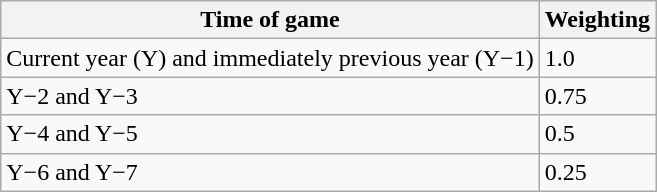<table class="wikitable">
<tr>
<th>Time of game</th>
<th>Weighting</th>
</tr>
<tr>
<td>Current year (Y) and immediately previous year (Y−1)</td>
<td>1.0</td>
</tr>
<tr>
<td>Y−2 and Y−3</td>
<td>0.75</td>
</tr>
<tr>
<td>Y−4 and Y−5</td>
<td>0.5</td>
</tr>
<tr>
<td>Y−6 and Y−7</td>
<td>0.25</td>
</tr>
</table>
